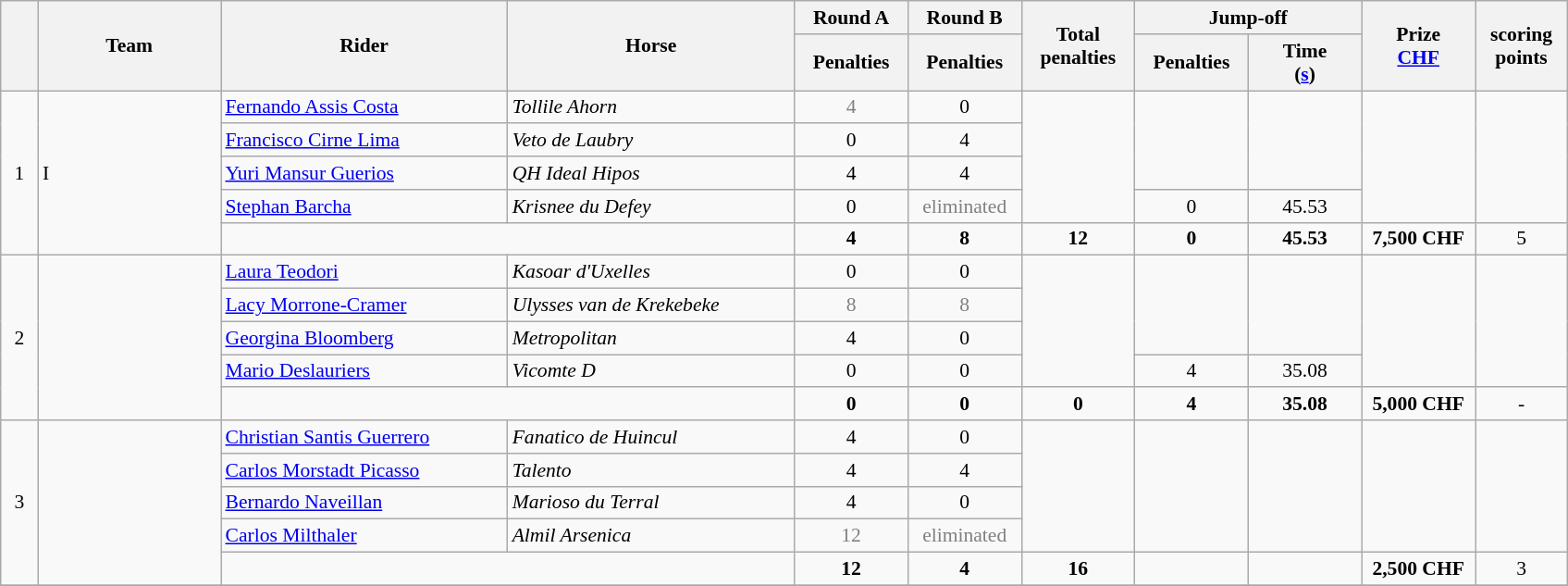<table class="wikitable" style="font-size: 90%">
<tr>
<th rowspan=2 width=20></th>
<th rowspan=2 width=125>Team</th>
<th rowspan=2 width=200>Rider</th>
<th rowspan=2 width=200>Horse</th>
<th>Round A</th>
<th>Round B</th>
<th rowspan=2 width=75>Total penalties</th>
<th colspan=2>Jump-off</th>
<th rowspan=2 width=75>Prize<br><a href='#'>CHF</a></th>
<th rowspan=2 width=60>scoring<br>points</th>
</tr>
<tr>
<th width=75>Penalties</th>
<th width=75>Penalties</th>
<th width=75>Penalties</th>
<th width=75>Time<br>(<a href='#'>s</a>)</th>
</tr>
<tr>
<td rowspan=5 align=center>1</td>
<td rowspan=5> I</td>
<td><a href='#'>Fernando Assis Costa</a></td>
<td><em>Tollile Ahorn</em></td>
<td align=center style=color:gray>4</td>
<td align=center>0</td>
<td rowspan=4></td>
<td rowspan=3></td>
<td rowspan=3></td>
<td rowspan=4></td>
<td rowspan=4></td>
</tr>
<tr>
<td><a href='#'>Francisco Cirne Lima</a></td>
<td><em>Veto de Laubry</em></td>
<td align=center>0</td>
<td align=center>4</td>
</tr>
<tr>
<td><a href='#'>Yuri Mansur Guerios</a></td>
<td><em>QH Ideal Hipos</em></td>
<td align=center>4</td>
<td align=center>4</td>
</tr>
<tr>
<td><a href='#'>Stephan Barcha</a></td>
<td><em>Krisnee du Defey</em></td>
<td align=center>0</td>
<td align=center style=color:gray>eliminated</td>
<td align=center>0</td>
<td align=center>45.53</td>
</tr>
<tr>
<td colspan=2></td>
<td align=center><strong>4</strong></td>
<td align=center><strong>8</strong></td>
<td align=center><strong>12</strong></td>
<td align=center><strong>0</strong></td>
<td align=center><strong>45.53</strong></td>
<td align=center><strong>7,500 CHF</strong></td>
<td align=center>5</td>
</tr>
<tr>
<td rowspan=5 align=center>2</td>
<td rowspan=5></td>
<td><a href='#'>Laura Teodori</a></td>
<td><em>Kasoar d'Uxelles</em></td>
<td align=center>0</td>
<td align=center>0</td>
<td rowspan=4></td>
<td rowspan=3></td>
<td rowspan=3></td>
<td rowspan=4></td>
<td rowspan=4></td>
</tr>
<tr>
<td><a href='#'>Lacy Morrone-Cramer</a></td>
<td><em>Ulysses van de Krekebeke</em></td>
<td align=center style=color:gray>8</td>
<td align=center style=color:gray>8</td>
</tr>
<tr>
<td><a href='#'>Georgina Bloomberg</a></td>
<td><em>Metropolitan</em></td>
<td align=center>4</td>
<td align=center>0</td>
</tr>
<tr>
<td><a href='#'>Mario Deslauriers</a></td>
<td><em>Vicomte D</em></td>
<td align=center>0</td>
<td align=center>0</td>
<td align=center>4</td>
<td align=center>35.08</td>
</tr>
<tr>
<td colspan=2></td>
<td align=center><strong>0</strong></td>
<td align=center><strong>0</strong></td>
<td align=center><strong>0</strong></td>
<td align=center><strong>4</strong></td>
<td align=center><strong>35.08</strong></td>
<td align=center><strong>5,000 CHF</strong></td>
<td align=center>-</td>
</tr>
<tr>
<td rowspan=5 align=center>3</td>
<td rowspan=5></td>
<td><a href='#'>Christian Santis Guerrero</a></td>
<td><em>Fanatico de Huincul</em></td>
<td align=center>4</td>
<td align=center>0</td>
<td rowspan=4></td>
<td rowspan=4></td>
<td rowspan=4></td>
<td rowspan=4></td>
<td rowspan=4></td>
</tr>
<tr>
<td><a href='#'>Carlos Morstadt Picasso</a></td>
<td><em>Talento</em></td>
<td align=center>4</td>
<td align=center>4</td>
</tr>
<tr>
<td><a href='#'>Bernardo Naveillan</a></td>
<td><em>Marioso du Terral</em></td>
<td align=center>4</td>
<td align=center>0</td>
</tr>
<tr>
<td><a href='#'>Carlos Milthaler</a></td>
<td><em>Almil Arsenica</em></td>
<td align=center style=color:gray>12</td>
<td align=center style=color:gray>eliminated</td>
</tr>
<tr>
<td colspan=2></td>
<td align=center><strong>12</strong></td>
<td align=center><strong>4</strong></td>
<td align=center><strong>16</strong></td>
<td></td>
<td></td>
<td align=center><strong>2,500 CHF</strong></td>
<td align=center>3</td>
</tr>
<tr>
</tr>
</table>
